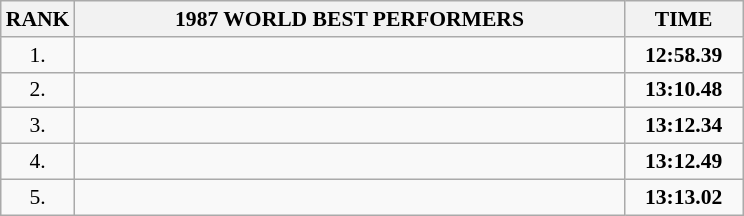<table class="wikitable" style="border-collapse: collapse; font-size: 90%;">
<tr>
<th>RANK</th>
<th align="center" style="width: 25em">1987 WORLD BEST PERFORMERS</th>
<th align="center" style="width: 5em">TIME</th>
</tr>
<tr>
<td align="center">1.</td>
<td></td>
<td align="center"><strong>12:58.39</strong></td>
</tr>
<tr>
<td align="center">2.</td>
<td></td>
<td align="center"><strong>13:10.48</strong></td>
</tr>
<tr>
<td align="center">3.</td>
<td></td>
<td align="center"><strong>13:12.34</strong></td>
</tr>
<tr>
<td align="center">4.</td>
<td></td>
<td align="center"><strong>13:12.49</strong></td>
</tr>
<tr>
<td align="center">5.</td>
<td></td>
<td align="center"><strong>13:13.02</strong></td>
</tr>
</table>
